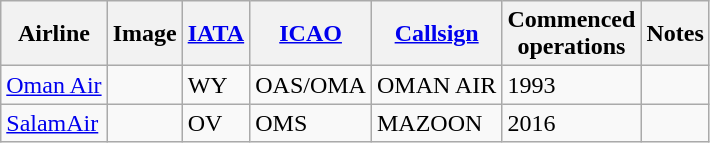<table class="wikitable sortable">
<tr valign="middle">
<th>Airline</th>
<th>Image</th>
<th><a href='#'>IATA</a></th>
<th><a href='#'>ICAO</a></th>
<th><a href='#'>Callsign</a></th>
<th>Commenced<br>operations</th>
<th>Notes</th>
</tr>
<tr>
<td><a href='#'>Oman Air</a></td>
<td></td>
<td>WY</td>
<td>OAS/OMA</td>
<td>OMAN AIR</td>
<td>1993</td>
<td></td>
</tr>
<tr>
<td><a href='#'>SalamAir</a></td>
<td></td>
<td>OV</td>
<td>OMS</td>
<td>MAZOON</td>
<td>2016</td>
<td></td>
</tr>
</table>
